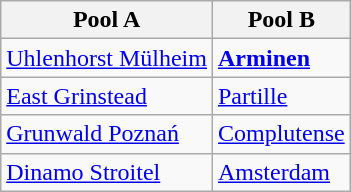<table class="wikitable">
<tr>
<th>Pool A</th>
<th>Pool B</th>
</tr>
<tr>
<td> <a href='#'>Uhlenhorst Mülheim</a></td>
<td><strong> <a href='#'>Arminen</a></strong></td>
</tr>
<tr>
<td> <a href='#'>East Grinstead</a></td>
<td> <a href='#'>Partille</a></td>
</tr>
<tr>
<td> <a href='#'>Grunwald Poznań</a></td>
<td> <a href='#'>Complutense</a></td>
</tr>
<tr>
<td> <a href='#'>Dinamo Stroitel</a></td>
<td> <a href='#'>Amsterdam</a></td>
</tr>
</table>
